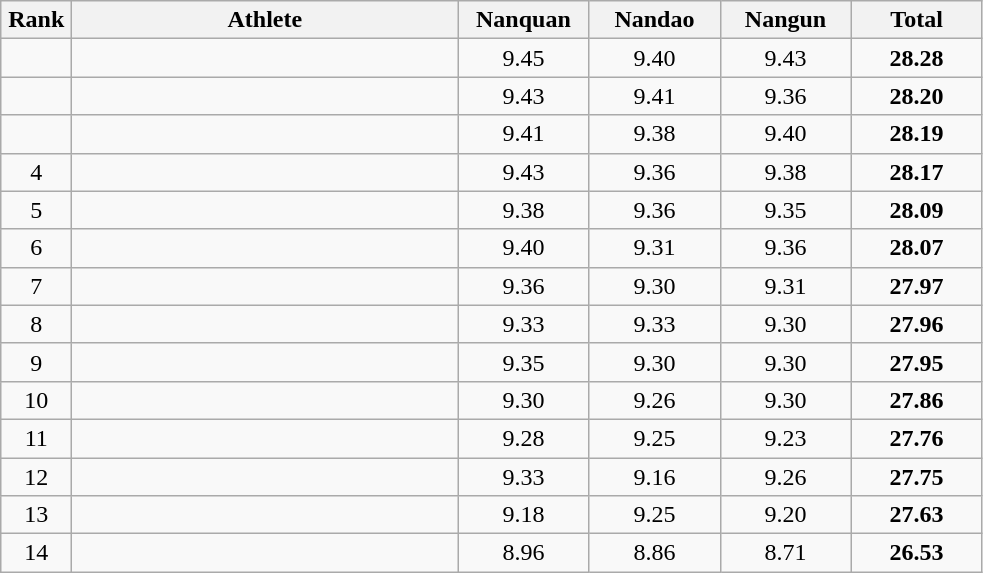<table class=wikitable style="text-align:center">
<tr>
<th width=40>Rank</th>
<th width=250>Athlete</th>
<th width=80>Nanquan</th>
<th width=80>Nandao</th>
<th width=80>Nangun</th>
<th width=80>Total</th>
</tr>
<tr>
<td></td>
<td align=left></td>
<td>9.45</td>
<td>9.40</td>
<td>9.43</td>
<td><strong>28.28</strong></td>
</tr>
<tr>
<td></td>
<td align=left></td>
<td>9.43</td>
<td>9.41</td>
<td>9.36</td>
<td><strong>28.20</strong></td>
</tr>
<tr>
<td></td>
<td align=left></td>
<td>9.41</td>
<td>9.38</td>
<td>9.40</td>
<td><strong>28.19</strong></td>
</tr>
<tr>
<td>4</td>
<td align=left></td>
<td>9.43</td>
<td>9.36</td>
<td>9.38</td>
<td><strong>28.17</strong></td>
</tr>
<tr>
<td>5</td>
<td align=left></td>
<td>9.38</td>
<td>9.36</td>
<td>9.35</td>
<td><strong>28.09</strong></td>
</tr>
<tr>
<td>6</td>
<td align=left></td>
<td>9.40</td>
<td>9.31</td>
<td>9.36</td>
<td><strong>28.07</strong></td>
</tr>
<tr>
<td>7</td>
<td align=left></td>
<td>9.36</td>
<td>9.30</td>
<td>9.31</td>
<td><strong>27.97</strong></td>
</tr>
<tr>
<td>8</td>
<td align=left></td>
<td>9.33</td>
<td>9.33</td>
<td>9.30</td>
<td><strong>27.96</strong></td>
</tr>
<tr>
<td>9</td>
<td align=left></td>
<td>9.35</td>
<td>9.30</td>
<td>9.30</td>
<td><strong>27.95</strong></td>
</tr>
<tr>
<td>10</td>
<td align=left></td>
<td>9.30</td>
<td>9.26</td>
<td>9.30</td>
<td><strong>27.86</strong></td>
</tr>
<tr>
<td>11</td>
<td align=left></td>
<td>9.28</td>
<td>9.25</td>
<td>9.23</td>
<td><strong>27.76</strong></td>
</tr>
<tr>
<td>12</td>
<td align=left></td>
<td>9.33</td>
<td>9.16</td>
<td>9.26</td>
<td><strong>27.75</strong></td>
</tr>
<tr>
<td>13</td>
<td align=left></td>
<td>9.18</td>
<td>9.25</td>
<td>9.20</td>
<td><strong>27.63</strong></td>
</tr>
<tr>
<td>14</td>
<td align=left></td>
<td>8.96</td>
<td>8.86</td>
<td>8.71</td>
<td><strong>26.53</strong></td>
</tr>
</table>
